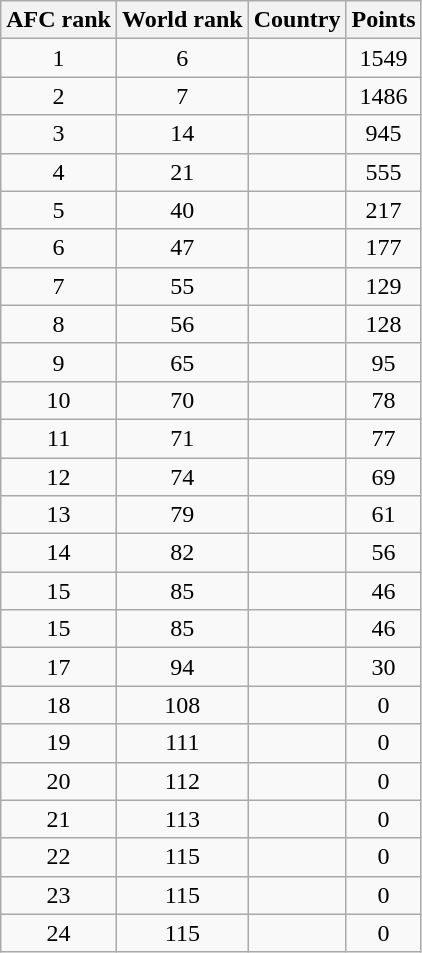<table class="wikitable" style="text-align:center;">
<tr>
<th>AFC rank</th>
<th>World rank</th>
<th>Country</th>
<th>Points</th>
</tr>
<tr>
<td>1</td>
<td>6</td>
<td align=left></td>
<td>1549</td>
</tr>
<tr>
<td>2</td>
<td>7</td>
<td align=left></td>
<td>1486</td>
</tr>
<tr>
<td>3</td>
<td>14</td>
<td align=left></td>
<td>945</td>
</tr>
<tr>
<td>4</td>
<td>21</td>
<td align=left></td>
<td>555</td>
</tr>
<tr>
<td>5</td>
<td>40</td>
<td align=left></td>
<td>217</td>
</tr>
<tr>
<td>6</td>
<td>47</td>
<td align=left></td>
<td>177</td>
</tr>
<tr>
<td>7</td>
<td>55</td>
<td align=left></td>
<td>129</td>
</tr>
<tr>
<td>8</td>
<td>56</td>
<td align=left></td>
<td>128</td>
</tr>
<tr>
<td>9</td>
<td>65</td>
<td align=left></td>
<td>95</td>
</tr>
<tr>
<td>10</td>
<td>70</td>
<td align=left></td>
<td>78</td>
</tr>
<tr>
<td>11</td>
<td>71</td>
<td align=left></td>
<td>77</td>
</tr>
<tr>
<td>12</td>
<td>74</td>
<td align=left></td>
<td>69</td>
</tr>
<tr>
<td>13</td>
<td>79</td>
<td align=left></td>
<td>61</td>
</tr>
<tr>
<td>14</td>
<td>82</td>
<td align=left></td>
<td>56</td>
</tr>
<tr>
<td>15</td>
<td>85</td>
<td align=left></td>
<td>46</td>
</tr>
<tr>
<td>15</td>
<td>85</td>
<td align=left></td>
<td>46</td>
</tr>
<tr>
<td>17</td>
<td>94</td>
<td align=left></td>
<td>30</td>
</tr>
<tr>
<td>18</td>
<td>108</td>
<td align=left></td>
<td>0</td>
</tr>
<tr>
<td>19</td>
<td>111</td>
<td align=left></td>
<td>0</td>
</tr>
<tr>
<td>20</td>
<td>112</td>
<td align=left></td>
<td>0</td>
</tr>
<tr>
<td>21</td>
<td>113</td>
<td align=left></td>
<td>0</td>
</tr>
<tr>
<td>22</td>
<td>115</td>
<td align=left></td>
<td>0</td>
</tr>
<tr>
<td>23</td>
<td>115</td>
<td align=left></td>
<td>0</td>
</tr>
<tr>
<td>24</td>
<td>115</td>
<td align=left></td>
<td>0</td>
</tr>
</table>
